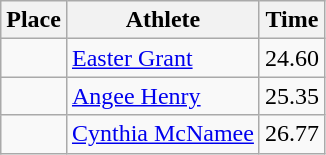<table class="wikitable">
<tr>
<th>Place</th>
<th>Athlete</th>
<th>Time</th>
</tr>
<tr>
<td align=center></td>
<td><a href='#'>Easter Grant</a></td>
<td>24.60</td>
</tr>
<tr>
<td align=center></td>
<td><a href='#'>Angee Henry</a></td>
<td>25.35</td>
</tr>
<tr>
<td align=center></td>
<td><a href='#'>Cynthia McNamee</a></td>
<td>26.77</td>
</tr>
</table>
